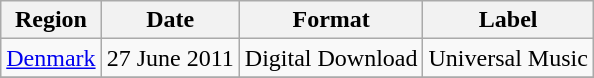<table class=wikitable>
<tr>
<th>Region</th>
<th>Date</th>
<th>Format</th>
<th>Label</th>
</tr>
<tr>
<td><a href='#'>Denmark</a></td>
<td>27 June 2011</td>
<td>Digital Download</td>
<td>Universal Music</td>
</tr>
<tr>
</tr>
</table>
